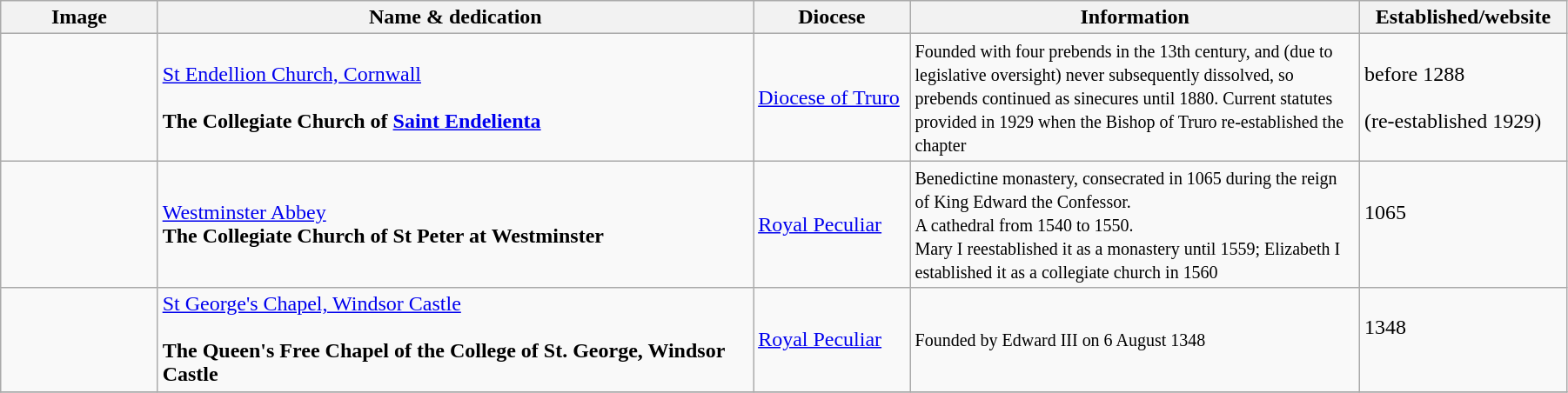<table class="wikitable" width="95%">
<tr>
<th width="100px">Image</th>
<th width="400px">Name & dedication</th>
<th width="100px">Diocese</th>
<th width="300px">Information</th>
<th width="100px">Established/website</th>
</tr>
<tr>
<td align="center"></td>
<td><a href='#'>St Endellion Church, Cornwall</a><br><br><strong>The Collegiate Church of <a href='#'>Saint Endelienta</a></strong></td>
<td><a href='#'>Diocese of Truro</a></td>
<td><small>Founded with four prebends in the 13th century, and (due to legislative oversight) never subsequently dissolved, so prebends continued as sinecures until 1880.  Current statutes provided in 1929 when the Bishop of Truro re-established the chapter</small></td>
<td>before 1288<br><br>(re-established 1929)<br></td>
</tr>
<tr>
<td align="center"></td>
<td><a href='#'>Westminster Abbey</a><br><strong>The Collegiate Church of St Peter at Westminster</strong></td>
<td><a href='#'>Royal Peculiar</a></td>
<td><small>Benedictine monastery, consecrated in 1065 during the reign of King Edward the Confessor.<br>A cathedral from 1540 to 1550.<br>Mary I reestablished it as a monastery until 1559; Elizabeth I established it as a collegiate church in 1560</small></td>
<td>1065<br><br></td>
</tr>
<tr>
<td align="center"></td>
<td><a href='#'>St George's Chapel, Windsor Castle</a><br><br><strong>The Queen's Free Chapel of the College of St. George, Windsor Castle</strong> <br></td>
<td><a href='#'>Royal Peculiar</a></td>
<td><small>Founded by Edward III on 6 August 1348</small></td>
<td>1348<br><br></td>
</tr>
<tr>
</tr>
</table>
